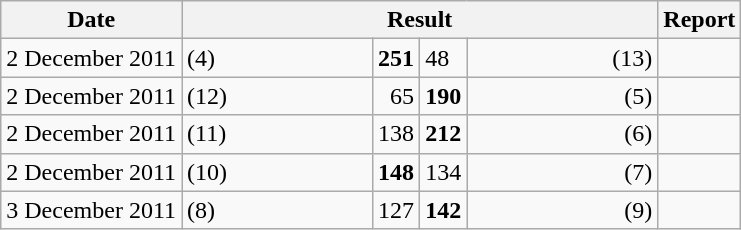<table class="wikitable">
<tr>
<th>Date</th>
<th colspan=4>Result</th>
<th>Report</th>
</tr>
<tr>
<td>2 December 2011</td>
<td width=120px><strong></strong> (4)</td>
<td style="text-align:right;"><strong>251</strong></td>
<td>48</td>
<td width=120px style="text-align:right;"> (13)</td>
<td></td>
</tr>
<tr>
<td>2 December 2011</td>
<td width=120px> (12)</td>
<td style="text-align:right;">65</td>
<td><strong>190</strong></td>
<td width=120px style="text-align:right;"><strong></strong> (5)</td>
<td></td>
</tr>
<tr>
<td>2 December 2011</td>
<td width=120px> (11)</td>
<td style="text-align:right;">138</td>
<td><strong>212</strong></td>
<td width=120px style="text-align:right;"><strong></strong> (6)</td>
<td></td>
</tr>
<tr>
<td>2 December 2011</td>
<td width=120px><strong></strong> (10)</td>
<td style="text-align:right;"><strong>148</strong></td>
<td>134</td>
<td width=120px style="text-align:right;"> (7)</td>
<td></td>
</tr>
<tr>
<td>3 December 2011</td>
<td width=120px> (8)</td>
<td style="text-align:right;">127</td>
<td><strong>142</strong></td>
<td width=120px style="text-align:right;"><strong></strong> (9)</td>
<td></td>
</tr>
</table>
